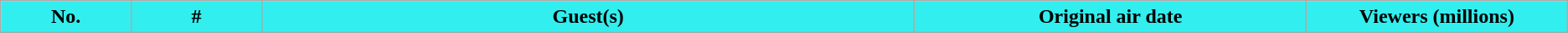<table class="wikitable plainrowheaders">
<tr>
<th style="background: #33EEEE;width:5%;">No.</th>
<th style="background: #33EEEE;width:5%;">#</th>
<th style="background: #33EEEE;width:25%;">Guest(s)</th>
<th style="background: #33EEEE;width:15%;">Original air date</th>
<th style="background: #33EEEE;width:10%;">Viewers (millions)<br>
</th>
</tr>
</table>
